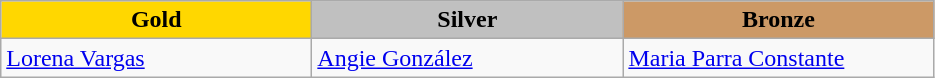<table class="wikitable" style="text-align:left">
<tr align="center">
<td width=200 bgcolor=gold><strong>Gold</strong></td>
<td width=200 bgcolor=silver><strong>Silver</strong></td>
<td width=200 bgcolor=CC9966><strong>Bronze</strong></td>
</tr>
<tr>
<td><a href='#'>Lorena Vargas</a><br><em></em></td>
<td><a href='#'>Angie González</a><br><em></em></td>
<td><a href='#'>Maria Parra Constante</a><br><em></em></td>
</tr>
</table>
